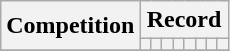<table class="wikitable" style="text-align: center">
<tr>
<th rowspan=2>Competition</th>
<th colspan=8>Record</th>
</tr>
<tr>
<th></th>
<th></th>
<th></th>
<th></th>
<th></th>
<th></th>
<th></th>
<th></th>
</tr>
<tr>
</tr>
</table>
